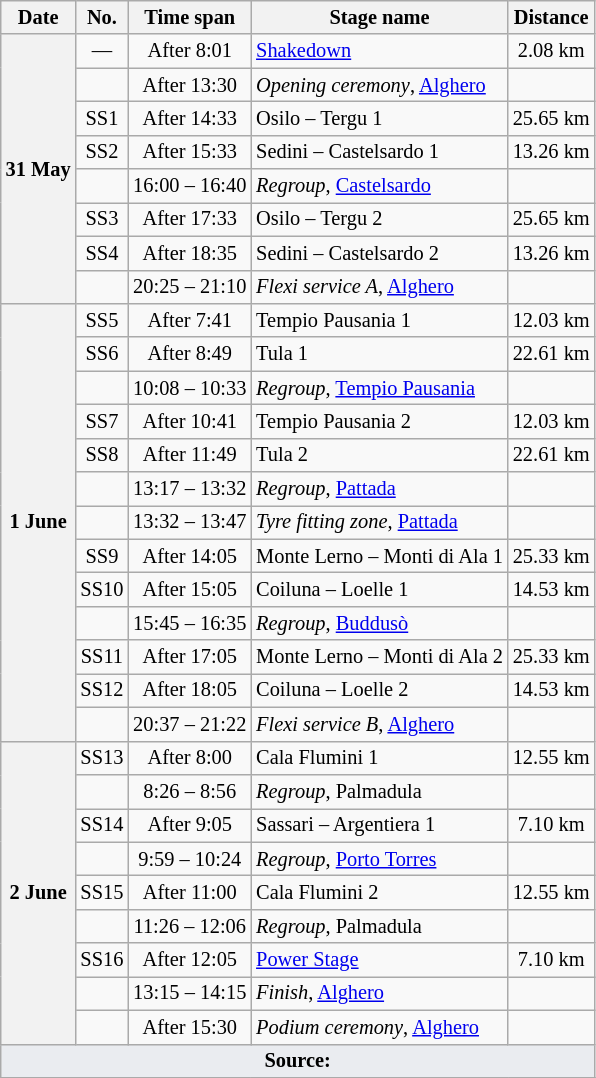<table class="wikitable" style="font-size: 85%;">
<tr>
<th>Date</th>
<th>No.</th>
<th>Time span</th>
<th>Stage name</th>
<th>Distance</th>
</tr>
<tr>
<th rowspan="8">31 May</th>
<td align="center">—</td>
<td align="center">After 8:01</td>
<td><a href='#'>Shakedown</a></td>
<td align="center">2.08 km</td>
</tr>
<tr>
<td align="center"></td>
<td align="center">After 13:30</td>
<td><em>Opening ceremony</em>, <a href='#'>Alghero</a></td>
<td></td>
</tr>
<tr>
<td align="center">SS1</td>
<td align="center">After 14:33</td>
<td>Osilo – Tergu 1</td>
<td align="center">25.65 km</td>
</tr>
<tr>
<td align="center">SS2</td>
<td align="center">After 15:33</td>
<td>Sedini – Castelsardo 1</td>
<td align="center">13.26 km</td>
</tr>
<tr>
<td align="center"></td>
<td align="center">16:00 – 16:40</td>
<td><em>Regroup</em>, <a href='#'>Castelsardo</a></td>
<td></td>
</tr>
<tr>
<td align="center">SS3</td>
<td align="center">After 17:33</td>
<td>Osilo – Tergu 2</td>
<td align="center">25.65 km</td>
</tr>
<tr>
<td align="center">SS4</td>
<td align="center">After 18:35</td>
<td>Sedini – Castelsardo 2</td>
<td align="center">13.26 km</td>
</tr>
<tr>
<td align="center"></td>
<td align="center">20:25 – 21:10</td>
<td><em>Flexi service A</em>, <a href='#'>Alghero</a></td>
<td></td>
</tr>
<tr>
<th rowspan="13">1 June</th>
<td align="center">SS5</td>
<td align="center">After 7:41</td>
<td>Tempio Pausania 1</td>
<td align="center">12.03 km</td>
</tr>
<tr>
<td align="center">SS6</td>
<td align="center">After 8:49</td>
<td>Tula 1</td>
<td align="center">22.61 km</td>
</tr>
<tr>
<td align="center"></td>
<td align="center">10:08 – 10:33</td>
<td><em>Regroup</em>, <a href='#'>Tempio Pausania</a></td>
<td></td>
</tr>
<tr>
<td align="center">SS7</td>
<td align="center">After 10:41</td>
<td>Tempio Pausania 2</td>
<td align="center">12.03 km</td>
</tr>
<tr>
<td align="center">SS8</td>
<td align="center">After 11:49</td>
<td>Tula 2</td>
<td align="center">22.61 km</td>
</tr>
<tr>
<td align="center"></td>
<td align="center">13:17 – 13:32</td>
<td><em>Regroup</em>, <a href='#'>Pattada</a></td>
<td></td>
</tr>
<tr>
<td align="center"></td>
<td align="center">13:32 – 13:47</td>
<td><em>Tyre fitting zone</em>, <a href='#'>Pattada</a></td>
<td></td>
</tr>
<tr>
<td align="center">SS9</td>
<td align="center">After 14:05</td>
<td>Monte Lerno – Monti di Ala 1</td>
<td align="center">25.33 km</td>
</tr>
<tr>
<td align="center">SS10</td>
<td align="center">After 15:05</td>
<td>Coiluna – Loelle 1</td>
<td align="center">14.53 km</td>
</tr>
<tr>
<td align="center"></td>
<td align="center">15:45 – 16:35</td>
<td><em>Regroup</em>, <a href='#'>Buddusò</a></td>
<td></td>
</tr>
<tr>
<td align="center">SS11</td>
<td align="center">After 17:05</td>
<td>Monte Lerno – Monti di Ala 2</td>
<td align="center">25.33 km</td>
</tr>
<tr>
<td align="center">SS12</td>
<td align="center">After 18:05</td>
<td>Coiluna – Loelle 2</td>
<td align="center">14.53 km</td>
</tr>
<tr>
<td align="center"></td>
<td align="center">20:37 – 21:22</td>
<td><em>Flexi service B</em>, <a href='#'>Alghero</a></td>
<td></td>
</tr>
<tr>
<th rowspan="9">2 June</th>
<td align="center">SS13</td>
<td align="center">After 8:00</td>
<td>Cala Flumini 1</td>
<td align="center">12.55 km</td>
</tr>
<tr>
<td align="center"></td>
<td align="center">8:26 – 8:56</td>
<td><em>Regroup</em>, Palmadula</td>
<td></td>
</tr>
<tr>
<td align="center">SS14</td>
<td align="center">After 9:05</td>
<td>Sassari – Argentiera 1</td>
<td align="center">7.10 km</td>
</tr>
<tr>
<td align="center"></td>
<td align="center">9:59 – 10:24</td>
<td><em>Regroup</em>, <a href='#'>Porto Torres</a></td>
<td></td>
</tr>
<tr>
<td align="center">SS15</td>
<td align="center">After 11:00</td>
<td>Cala Flumini 2</td>
<td align="center">12.55 km</td>
</tr>
<tr>
<td align="center"></td>
<td align="center">11:26 – 12:06</td>
<td><em>Regroup</em>, Palmadula</td>
<td></td>
</tr>
<tr>
<td align="center">SS16</td>
<td align="center">After 12:05</td>
<td><a href='#'>Power Stage</a></td>
<td align="center">7.10 km</td>
</tr>
<tr>
<td align="center"></td>
<td align="center">13:15 – 14:15</td>
<td><em>Finish</em>, <a href='#'>Alghero</a></td>
<td></td>
</tr>
<tr>
<td align="center"></td>
<td align="center">After 15:30</td>
<td><em>Podium ceremony</em>, <a href='#'>Alghero</a></td>
<td></td>
</tr>
<tr>
<td colspan="5" style="background-color:#EAECF0;text-align:center"><strong>Source:</strong></td>
</tr>
<tr>
</tr>
</table>
